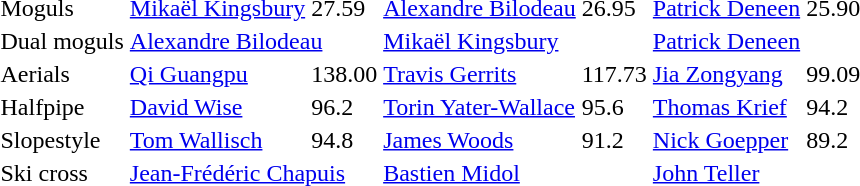<table>
<tr>
<td>Moguls <br></td>
<td><a href='#'>Mikaël Kingsbury</a><br></td>
<td>27.59</td>
<td><a href='#'>Alexandre Bilodeau</a><br></td>
<td>26.95</td>
<td><a href='#'>Patrick Deneen</a><br></td>
<td>25.90</td>
</tr>
<tr>
<td>Dual moguls <br></td>
<td colspan="2"><a href='#'>Alexandre Bilodeau</a><br></td>
<td colspan="2"><a href='#'>Mikaël Kingsbury</a><br></td>
<td colspan="2"><a href='#'>Patrick Deneen</a><br></td>
</tr>
<tr>
<td>Aerials <br></td>
<td><a href='#'>Qi Guangpu</a><br></td>
<td>138.00</td>
<td><a href='#'>Travis Gerrits</a><br></td>
<td>117.73</td>
<td><a href='#'>Jia Zongyang</a><br></td>
<td>99.09</td>
</tr>
<tr>
<td>Halfpipe <br></td>
<td><a href='#'>David Wise</a><br></td>
<td>96.2</td>
<td><a href='#'>Torin Yater-Wallace</a><br></td>
<td>95.6</td>
<td><a href='#'>Thomas Krief</a><br></td>
<td>94.2</td>
</tr>
<tr>
<td>Slopestyle <br></td>
<td><a href='#'>Tom Wallisch</a><br></td>
<td>94.8</td>
<td><a href='#'>James Woods</a><br></td>
<td>91.2</td>
<td><a href='#'>Nick Goepper</a><br></td>
<td>89.2</td>
</tr>
<tr>
<td>Ski cross <br></td>
<td colspan="2"><a href='#'>Jean-Frédéric Chapuis</a><br></td>
<td colspan="2"><a href='#'>Bastien Midol</a><br></td>
<td colspan="2"><a href='#'>John Teller</a><br></td>
</tr>
</table>
